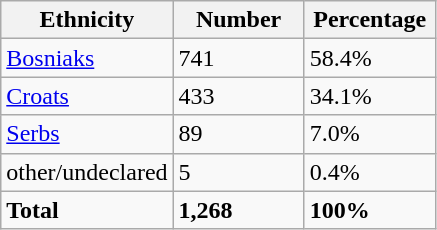<table class="wikitable">
<tr>
<th width="100px">Ethnicity</th>
<th width="80px">Number</th>
<th width="80px">Percentage</th>
</tr>
<tr>
<td><a href='#'>Bosniaks</a></td>
<td>741</td>
<td>58.4%</td>
</tr>
<tr>
<td><a href='#'>Croats</a></td>
<td>433</td>
<td>34.1%</td>
</tr>
<tr>
<td><a href='#'>Serbs</a></td>
<td>89</td>
<td>7.0%</td>
</tr>
<tr>
<td>other/undeclared</td>
<td>5</td>
<td>0.4%</td>
</tr>
<tr>
<td><strong>Total</strong></td>
<td><strong>1,268</strong></td>
<td><strong>100%</strong></td>
</tr>
</table>
